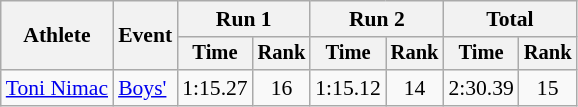<table class="wikitable" style="font-size:90%">
<tr>
<th rowspan="2">Athlete</th>
<th rowspan="2">Event</th>
<th colspan="2">Run 1</th>
<th colspan="2">Run 2</th>
<th colspan="2">Total</th>
</tr>
<tr style="font-size:95%">
<th>Time</th>
<th>Rank</th>
<th>Time</th>
<th>Rank</th>
<th>Time</th>
<th>Rank</th>
</tr>
<tr align=center>
<td align=left><a href='#'>Toni Nimac</a></td>
<td align=left><a href='#'>Boys'</a></td>
<td>1:15.27</td>
<td>16</td>
<td>1:15.12</td>
<td>14</td>
<td>2:30.39</td>
<td>15</td>
</tr>
</table>
